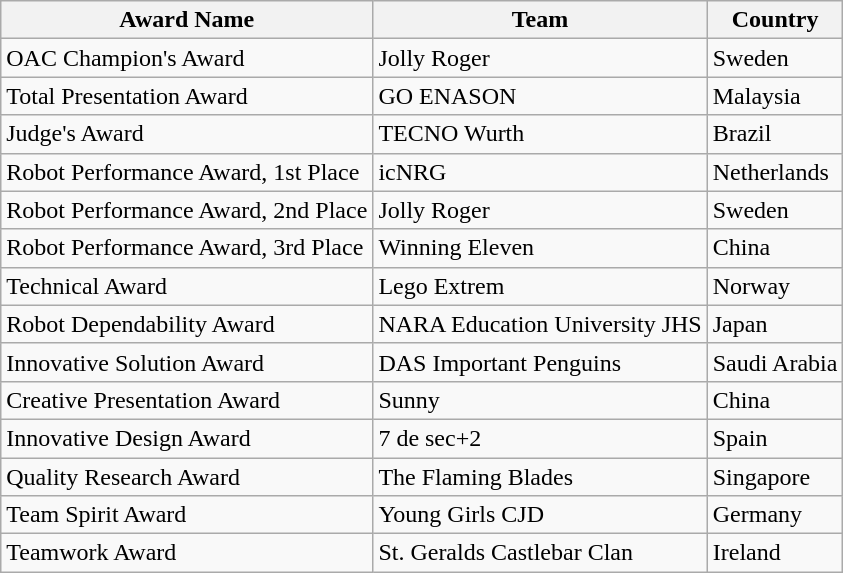<table class="wikitable">
<tr>
<th>Award Name</th>
<th>Team</th>
<th>Country</th>
</tr>
<tr>
<td>OAC Champion's Award</td>
<td>Jolly Roger</td>
<td>Sweden</td>
</tr>
<tr>
<td>Total Presentation Award</td>
<td>GO ENASON</td>
<td>Malaysia</td>
</tr>
<tr>
<td>Judge's Award</td>
<td>TECNO Wurth</td>
<td>Brazil</td>
</tr>
<tr>
<td>Robot Performance Award, 1st Place</td>
<td>icNRG</td>
<td>Netherlands</td>
</tr>
<tr>
<td>Robot Performance Award, 2nd Place</td>
<td>Jolly Roger</td>
<td>Sweden</td>
</tr>
<tr>
<td>Robot Performance Award, 3rd Place</td>
<td>Winning Eleven</td>
<td>China</td>
</tr>
<tr>
<td>Technical Award</td>
<td>Lego Extrem</td>
<td>Norway</td>
</tr>
<tr>
<td>Robot Dependability Award</td>
<td>NARA Education University JHS</td>
<td>Japan</td>
</tr>
<tr>
<td>Innovative Solution Award</td>
<td>DAS Important Penguins</td>
<td>Saudi Arabia</td>
</tr>
<tr>
<td>Creative Presentation Award</td>
<td>Sunny</td>
<td>China</td>
</tr>
<tr>
<td>Innovative Design Award</td>
<td>7 de sec+2</td>
<td>Spain</td>
</tr>
<tr>
<td>Quality Research Award</td>
<td>The Flaming Blades</td>
<td>Singapore</td>
</tr>
<tr>
<td>Team Spirit Award</td>
<td>Young Girls CJD</td>
<td>Germany</td>
</tr>
<tr>
<td>Teamwork Award</td>
<td>St. Geralds Castlebar Clan</td>
<td>Ireland</td>
</tr>
</table>
